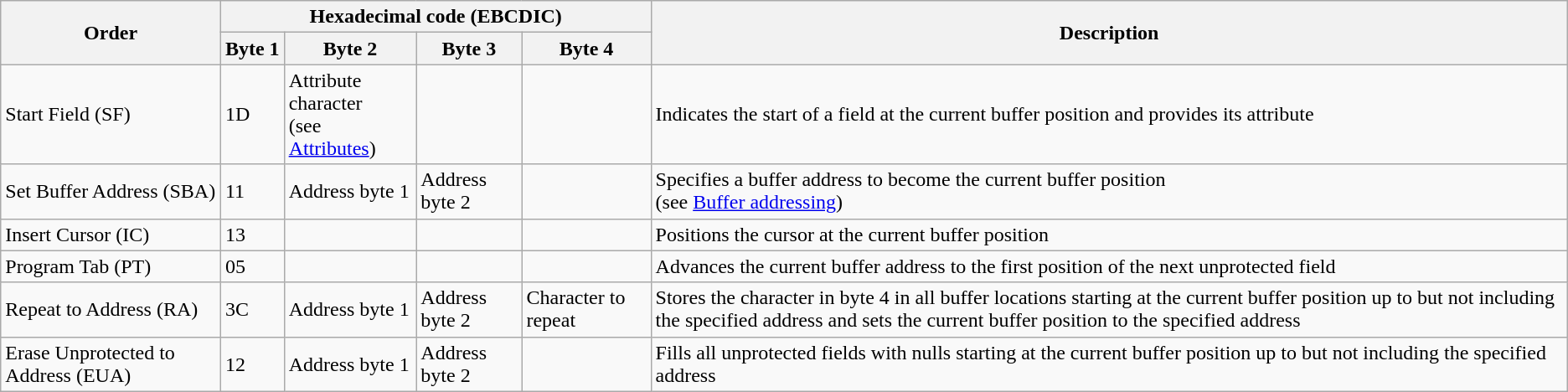<table class="wikitable">
<tr>
<th rowspan=2>Order</th>
<th colspan=4>Hexadecimal code (EBCDIC)</th>
<th rowspan=2>Description</th>
</tr>
<tr>
<th>Byte 1</th>
<th>Byte 2</th>
<th>Byte 3</th>
<th>Byte 4</th>
</tr>
<tr>
<td>Start Field (SF)</td>
<td>1D</td>
<td>Attribute character<br>(see <a href='#'>Attributes</a>)</td>
<td></td>
<td></td>
<td>Indicates the start of a field at the current buffer position and provides its attribute</td>
</tr>
<tr>
<td>Set Buffer Address (SBA)</td>
<td>11</td>
<td>Address byte 1</td>
<td>Address byte 2</td>
<td></td>
<td>Specifies a buffer address to become the current buffer position<br>(see <a href='#'>Buffer addressing</a>)</td>
</tr>
<tr>
<td>Insert Cursor (IC)</td>
<td>13</td>
<td></td>
<td></td>
<td></td>
<td>Positions the cursor at the current buffer position</td>
</tr>
<tr>
<td>Program Tab (PT)</td>
<td>05</td>
<td></td>
<td></td>
<td></td>
<td>Advances the current buffer address to the first position of the next unprotected field</td>
</tr>
<tr>
<td>Repeat to Address (RA)</td>
<td>3C</td>
<td>Address byte 1</td>
<td>Address byte 2</td>
<td>Character to repeat</td>
<td>Stores the character in byte 4 in all buffer locations starting at the current buffer position up to but not including the specified address and sets the current buffer position to the specified address</td>
</tr>
<tr>
<td>Erase Unprotected to Address (EUA)</td>
<td>12</td>
<td>Address byte 1</td>
<td>Address byte 2</td>
<td></td>
<td>Fills all unprotected fields with nulls starting at the current buffer position up to but not including the specified address</td>
</tr>
</table>
